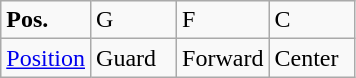<table class="wikitable">
<tr>
<td width="50"><strong>Pos.</strong></td>
<td width="50">G</td>
<td width="50">F</td>
<td width="50">C</td>
</tr>
<tr>
<td><a href='#'>Position</a></td>
<td>Guard</td>
<td>Forward</td>
<td>Center</td>
</tr>
</table>
